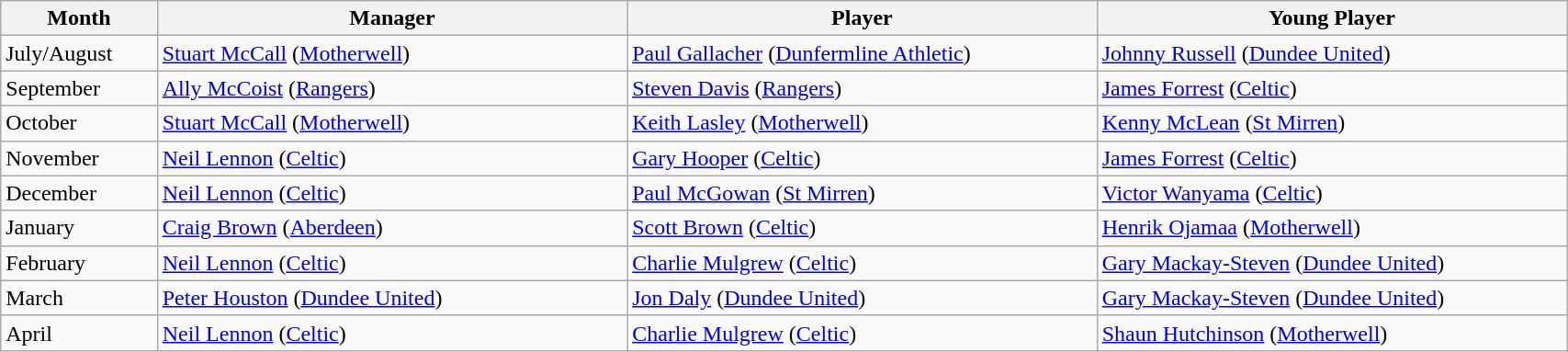<table class="wikitable" style="width: 90%">
<tr>
<th style="width: 10%">Month</th>
<th style="width: 30%">Manager</th>
<th style="width: 30%">Player</th>
<th style="width: 30%">Young Player</th>
</tr>
<tr>
<td>July/August</td>
<td> <a href='#'>Stuart McCall</a> (<a href='#'>Motherwell</a>)</td>
<td> <a href='#'>Paul Gallacher</a> (<a href='#'>Dunfermline Athletic</a>)</td>
<td> <a href='#'>Johnny Russell</a> (<a href='#'>Dundee United</a>)</td>
</tr>
<tr>
<td>September</td>
<td> <a href='#'>Ally McCoist</a> (<a href='#'>Rangers</a>)</td>
<td> <a href='#'>Steven Davis</a> (<a href='#'>Rangers</a>)</td>
<td> <a href='#'>James Forrest</a> (<a href='#'>Celtic</a>)</td>
</tr>
<tr>
<td>October</td>
<td> <a href='#'>Stuart McCall</a> (<a href='#'>Motherwell</a>)</td>
<td> <a href='#'>Keith Lasley</a> (<a href='#'>Motherwell</a>)</td>
<td> <a href='#'>Kenny McLean</a> (<a href='#'>St Mirren</a>)</td>
</tr>
<tr>
<td>November</td>
<td> <a href='#'>Neil Lennon</a> (<a href='#'>Celtic</a>)</td>
<td> <a href='#'>Gary Hooper</a> (<a href='#'>Celtic</a>)</td>
<td> <a href='#'>James Forrest</a> (<a href='#'>Celtic</a>)</td>
</tr>
<tr>
<td>December</td>
<td> <a href='#'>Neil Lennon</a> (<a href='#'>Celtic</a>)</td>
<td> <a href='#'>Paul McGowan</a> (<a href='#'>St Mirren</a>)</td>
<td> <a href='#'>Victor Wanyama</a> (<a href='#'>Celtic</a>)</td>
</tr>
<tr>
<td>January</td>
<td> <a href='#'>Craig Brown</a> (<a href='#'>Aberdeen</a>)</td>
<td> <a href='#'>Scott Brown</a> (<a href='#'>Celtic</a>)</td>
<td> <a href='#'>Henrik Ojamaa</a> (<a href='#'>Motherwell</a>)</td>
</tr>
<tr>
<td>February</td>
<td> <a href='#'>Neil Lennon</a> (<a href='#'>Celtic</a>)</td>
<td> <a href='#'>Charlie Mulgrew</a> (<a href='#'>Celtic</a>)</td>
<td> <a href='#'>Gary Mackay-Steven</a> (<a href='#'>Dundee United</a>)</td>
</tr>
<tr>
<td>March</td>
<td> <a href='#'>Peter Houston</a> (<a href='#'>Dundee United</a>)</td>
<td> <a href='#'>Jon Daly</a> (<a href='#'>Dundee United</a>)</td>
<td> <a href='#'>Gary Mackay-Steven</a> (<a href='#'>Dundee United</a>)</td>
</tr>
<tr>
<td>April</td>
<td> <a href='#'>Neil Lennon</a> (<a href='#'>Celtic</a>)</td>
<td> <a href='#'>Charlie Mulgrew</a> (<a href='#'>Celtic</a>)</td>
<td> <a href='#'>Shaun Hutchinson</a> (<a href='#'>Motherwell</a>)</td>
</tr>
</table>
